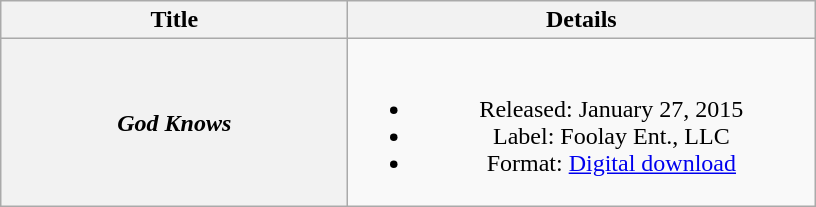<table class="wikitable plainrowheaders" style="text-align:center;">
<tr>
<th scope="col" style="width:14em;">Title</th>
<th scope="col" style="width:19em;">Details</th>
</tr>
<tr>
<th scope="row"><em>God Knows</em></th>
<td><br><ul><li>Released: January 27, 2015</li><li>Label: Foolay Ent., LLC</li><li>Format: <a href='#'>Digital download</a></li></ul></td>
</tr>
</table>
